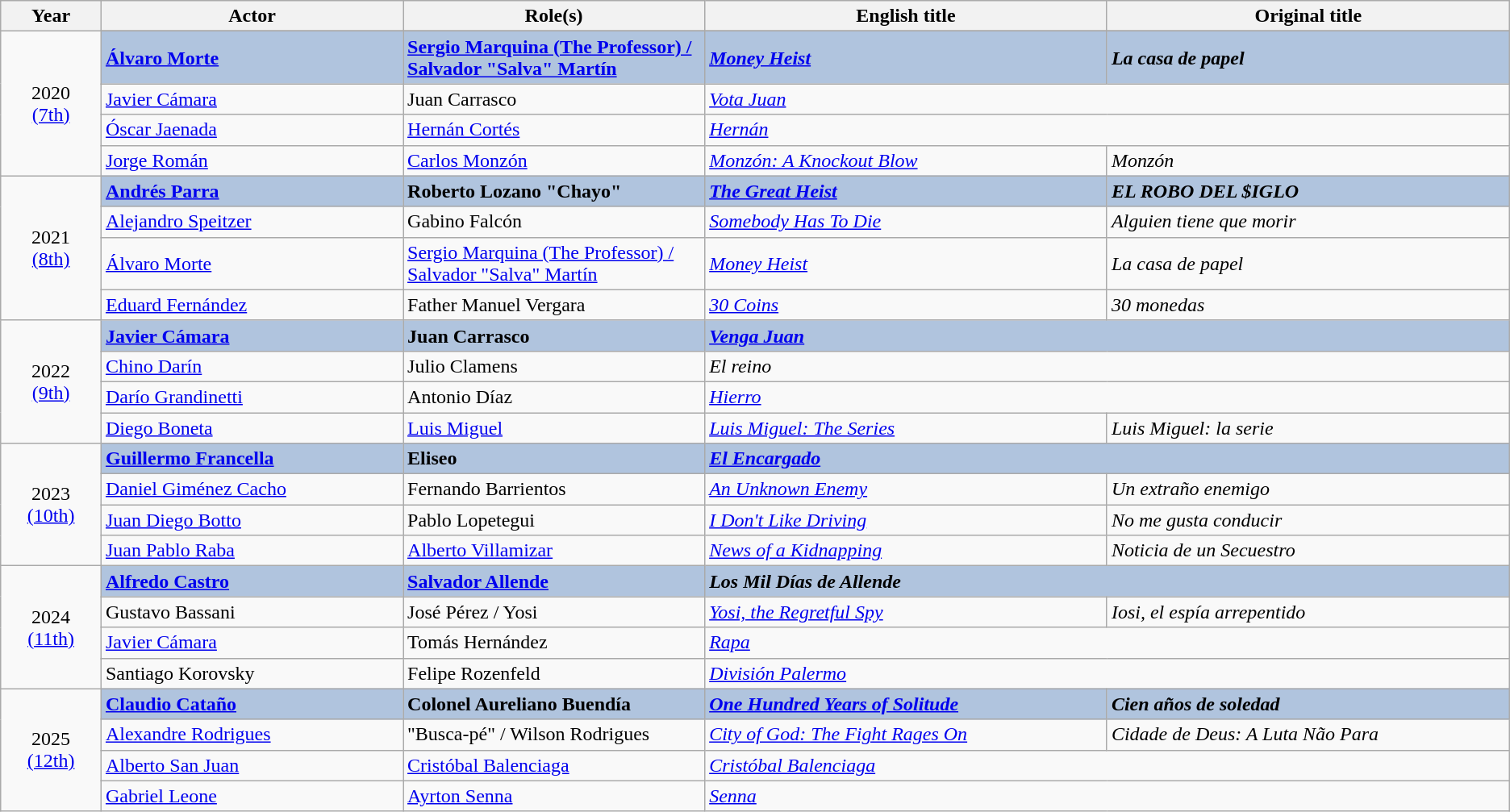<table class="wikitable sortable" style="text-align:left;">
<tr>
<th scope="col" style="width:5%;">Year</th>
<th scope="col" style="width:15%;">Actor</th>
<th scope="col" style="width:15%;">Role(s)</th>
<th scope="col" style="width:20%;">English title</th>
<th scope="col" style="width:20%;">Original title</th>
</tr>
<tr>
<td rowspan="5" style="text-align:center;">2020<br><a href='#'>(7th)</a><br></td>
</tr>
<tr>
<td style="background:#B0C4DE;"> <strong><a href='#'>Álvaro Morte</a></strong></td>
<td style="background:#B0C4DE;"><strong><a href='#'>Sergio Marquina (The Professor) / Salvador "Salva" Martín</a></strong></td>
<td style="background:#B0C4DE;"><strong><em><a href='#'>Money Heist</a></em></strong></td>
<td style="background:#B0C4DE;"><strong><em>La casa de papel</em></strong></td>
</tr>
<tr>
<td> <a href='#'>Javier Cámara</a></td>
<td>Juan Carrasco</td>
<td colspan="2"><em><a href='#'>Vota Juan</a></em></td>
</tr>
<tr>
<td> <a href='#'>Óscar Jaenada</a></td>
<td><a href='#'>Hernán Cortés</a></td>
<td colspan="2"><em><a href='#'>Hernán</a></em></td>
</tr>
<tr>
<td> <a href='#'>Jorge Román</a></td>
<td><a href='#'>Carlos Monzón</a></td>
<td><em><a href='#'>Monzón: A Knockout Blow</a></em></td>
<td><em>Monzón</em></td>
</tr>
<tr>
<td rowspan="4" style="text-align:center;">2021<br><a href='#'>(8th)</a><br></td>
<td style="background:#B0C4DE;"><strong> <a href='#'>Andrés Parra</a></strong></td>
<td style="background:#B0C4DE;"><strong>Roberto Lozano "Chayo"</strong></td>
<td style="background:#B0C4DE;"><strong><em><a href='#'>The Great Heist</a></em></strong></td>
<td style="background:#B0C4DE;"><strong><em>EL ROBO DEL $IGLO</em></strong></td>
</tr>
<tr>
<td> <a href='#'>Alejandro Speitzer</a></td>
<td>Gabino Falcón</td>
<td><em><a href='#'>Somebody Has To Die</a></em></td>
<td><em>Alguien tiene que morir</em></td>
</tr>
<tr>
<td> <a href='#'>Álvaro Morte</a></td>
<td><a href='#'>Sergio Marquina (The Professor) / Salvador "Salva" Martín</a></td>
<td><em><a href='#'>Money Heist</a></em></td>
<td><em>La casa de papel</em></td>
</tr>
<tr>
<td> <a href='#'>Eduard Fernández</a></td>
<td>Father Manuel Vergara</td>
<td><em><a href='#'>30 Coins</a></em></td>
<td><em>30 monedas</em></td>
</tr>
<tr>
<td rowspan="4" style="text-align:center;">2022<br><a href='#'>(9th)</a><br></td>
<td style="background:#B0C4DE;"><strong> <a href='#'>Javier Cámara</a></strong></td>
<td style="background:#B0C4DE;"><strong>Juan Carrasco</strong></td>
<td style="background:#B0C4DE;" colspan="2"><strong><em><a href='#'>Venga Juan</a></em></strong></td>
</tr>
<tr>
<td> <a href='#'>Chino Darín</a></td>
<td>Julio Clamens</td>
<td colspan="2"><em>El reino</em></td>
</tr>
<tr>
<td> <a href='#'>Darío Grandinetti</a></td>
<td>Antonio Díaz</td>
<td colspan="2"><em><a href='#'>Hierro</a></em></td>
</tr>
<tr>
<td> <a href='#'>Diego Boneta</a></td>
<td><a href='#'>Luis Miguel</a></td>
<td><em><a href='#'>Luis Miguel: The Series</a></em></td>
<td><em>Luis Miguel: la serie</em></td>
</tr>
<tr>
<td rowspan="4" style="text-align:center;">2023<br><a href='#'>(10th)</a><br></td>
<td style="background:#B0C4DE;"><strong> <a href='#'>Guillermo Francella</a></strong></td>
<td style="background:#B0C4DE;"><strong>Eliseo</strong></td>
<td style="background:#B0C4DE;" colspan="2"><strong><em><a href='#'>El Encargado</a></em></strong></td>
</tr>
<tr>
<td> <a href='#'>Daniel Giménez Cacho</a></td>
<td>Fernando Barrientos</td>
<td><em><a href='#'>An Unknown Enemy</a></em></td>
<td><em>Un extraño enemigo</em></td>
</tr>
<tr>
<td> <a href='#'>Juan Diego Botto</a></td>
<td>Pablo Lopetegui</td>
<td><em><a href='#'>I Don't Like Driving</a></em></td>
<td><em>No me gusta conducir</em></td>
</tr>
<tr>
<td> <a href='#'>Juan Pablo Raba</a></td>
<td><a href='#'>Alberto Villamizar</a></td>
<td><em><a href='#'>News of a Kidnapping</a></em></td>
<td><em>Noticia de un Secuestro</em></td>
</tr>
<tr>
<td rowspan="4" style="text-align:center;">2024<br><a href='#'>(11th)</a><br></td>
<td style="background:#B0C4DE;"><strong> <a href='#'>Alfredo Castro</a></strong></td>
<td style="background:#B0C4DE;"><strong><a href='#'>Salvador Allende</a></strong></td>
<td style="background:#B0C4DE;" colspan="2"><strong><em>Los Mil Días de Allende</em></strong></td>
</tr>
<tr>
<td> Gustavo Bassani</td>
<td>José Pérez / Yosi</td>
<td><em><a href='#'>Yosi, the Regretful Spy</a></em></td>
<td><em>Iosi, el espía arrepentido</em></td>
</tr>
<tr>
<td> <a href='#'>Javier Cámara</a></td>
<td>Tomás Hernández</td>
<td colspan="2"><em><a href='#'>Rapa</a></em></td>
</tr>
<tr>
<td> Santiago Korovsky</td>
<td>Felipe Rozenfeld</td>
<td colspan="2"><em><a href='#'>División Palermo</a></em></td>
</tr>
<tr>
<td rowspan="4" style="text-align:center;">2025<br><a href='#'>(12th)</a><br></td>
<td style="background:#B0C4DE;"><strong> <a href='#'>Claudio Cataño</a></strong></td>
<td style="background:#B0C4DE;"><strong>Colonel Aureliano Buendía</strong></td>
<td style="background:#B0C4DE;"><strong><em><a href='#'>One Hundred Years of Solitude</a></em></strong></td>
<td style="background:#B0C4DE;"><strong><em>Cien años de soledad</em></strong></td>
</tr>
<tr>
<td> <a href='#'>Alexandre Rodrigues</a></td>
<td>"Busca-pé" / Wilson Rodrigues</td>
<td><em><a href='#'>City of God: The Fight Rages On</a></em></td>
<td><em>Cidade de Deus: A Luta Não Para</em></td>
</tr>
<tr>
<td> <a href='#'>Alberto San Juan</a></td>
<td><a href='#'>Cristóbal Balenciaga</a></td>
<td colspan="2"><em><a href='#'>Cristóbal Balenciaga</a></em></td>
</tr>
<tr>
<td> <a href='#'>Gabriel Leone</a></td>
<td><a href='#'>Ayrton Senna</a></td>
<td colspan="2"><em><a href='#'>Senna</a></em></td>
</tr>
</table>
